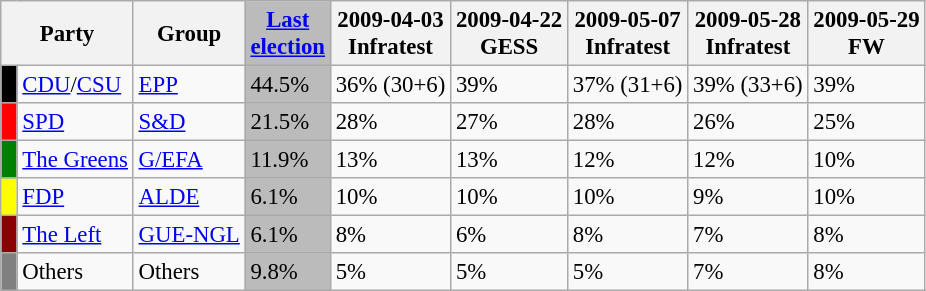<table class="wikitable" style="font-size: 95%">
<tr>
<th colspan=2>Party</th>
<th>Group</th>
<td style="background:#bbb; text-align:center;"><strong><a href='#'>Last<br>election</a></strong></td>
<th>2009-04-03<br>Infratest</th>
<th>2009-04-22<br>GESS</th>
<th>2009-05-07<br>Infratest</th>
<th>2009-05-28<br>Infratest</th>
<th>2009-05-29<br>FW</th>
</tr>
<tr>
<td bgcolor=black> </td>
<td><a href='#'>CDU</a>/<a href='#'>CSU</a></td>
<td><a href='#'>EPP</a></td>
<td style="background:#bbb;">44.5%</td>
<td>36% (30+6)</td>
<td>39%</td>
<td>37% (31+6)</td>
<td>39% (33+6)</td>
<td>39%</td>
</tr>
<tr>
<td bgcolor=red> </td>
<td><a href='#'>SPD</a></td>
<td><a href='#'>S&D</a></td>
<td style="background:#bbb;">21.5%</td>
<td>28%</td>
<td>27%</td>
<td>28%</td>
<td>26%</td>
<td>25%</td>
</tr>
<tr>
<td bgcolor=green> </td>
<td><a href='#'>The Greens</a></td>
<td><a href='#'>G/EFA</a></td>
<td style="background:#bbb;">11.9%</td>
<td>13%</td>
<td>13%</td>
<td>12%</td>
<td>12%</td>
<td>10%</td>
</tr>
<tr>
<td style="background:yellow;"> </td>
<td><a href='#'>FDP</a></td>
<td><a href='#'>ALDE</a></td>
<td style="background:#bbb;">6.1%</td>
<td>10%</td>
<td>10%</td>
<td>10%</td>
<td>9%</td>
<td>10%</td>
</tr>
<tr>
<td style="background:darkred;"> </td>
<td><a href='#'>The Left</a></td>
<td><a href='#'>GUE-NGL</a></td>
<td style="background:#bbb;">6.1%</td>
<td>8%</td>
<td>6%</td>
<td>8%</td>
<td>7%</td>
<td>8%</td>
</tr>
<tr>
<td bgcolor=grey> </td>
<td>Others</td>
<td>Others</td>
<td style="background:#bbb;">9.8%</td>
<td>5%</td>
<td>5%</td>
<td>5%</td>
<td>7%</td>
<td>8%</td>
</tr>
</table>
